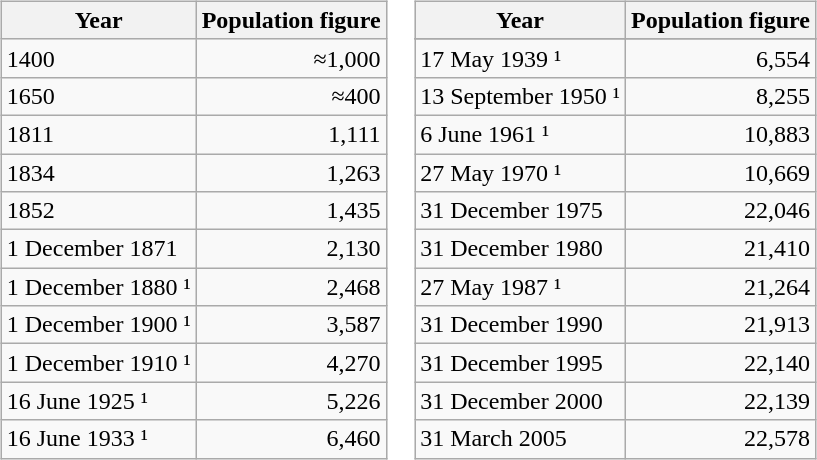<table border="0" cellspacing="0">
<tr>
<td valign="top"><br><table class=wikitable>
<tr>
<th>Year</th>
<th>Population figure</th>
</tr>
<tr>
<td>1400</td>
<td align="right">≈1,000</td>
</tr>
<tr>
<td>1650</td>
<td align="right">≈400</td>
</tr>
<tr>
<td>1811</td>
<td align="right">1,111</td>
</tr>
<tr>
<td>1834</td>
<td align="right">1,263</td>
</tr>
<tr>
<td>1852</td>
<td align="right">1,435</td>
</tr>
<tr>
<td>1 December 1871</td>
<td align="right">2,130</td>
</tr>
<tr>
<td>1 December 1880 ¹</td>
<td align="right">2,468</td>
</tr>
<tr>
<td>1 December 1900 ¹</td>
<td align="right">3,587</td>
</tr>
<tr>
<td>1 December 1910 ¹</td>
<td align="right">4,270</td>
</tr>
<tr>
<td>16 June 1925 ¹</td>
<td align="right">5,226</td>
</tr>
<tr>
<td>16 June 1933 ¹</td>
<td align="right">6,460</td>
</tr>
</table>
</td>
<td valign="top"><br><table class=wikitable>
<tr>
<th>Year</th>
<th>Population figure</th>
</tr>
<tr>
</tr>
<tr>
<td>17 May 1939 ¹</td>
<td align="right">6,554</td>
</tr>
<tr>
<td>13 September 1950 ¹</td>
<td align="right">8,255</td>
</tr>
<tr>
<td>6 June 1961 ¹</td>
<td align="right">10,883</td>
</tr>
<tr>
<td>27 May 1970 ¹</td>
<td align="right">10,669</td>
</tr>
<tr>
<td>31 December 1975</td>
<td align="right">22,046</td>
</tr>
<tr>
<td>31 December 1980</td>
<td align="right">21,410</td>
</tr>
<tr>
<td>27 May 1987 ¹</td>
<td align="right">21,264</td>
</tr>
<tr>
<td>31 December 1990</td>
<td align="right">21,913</td>
</tr>
<tr>
<td>31 December 1995</td>
<td align="right">22,140</td>
</tr>
<tr>
<td>31 December 2000</td>
<td align="right">22,139</td>
</tr>
<tr>
<td>31 March 2005</td>
<td align="right">22,578</td>
</tr>
</table>
</td>
</tr>
</table>
